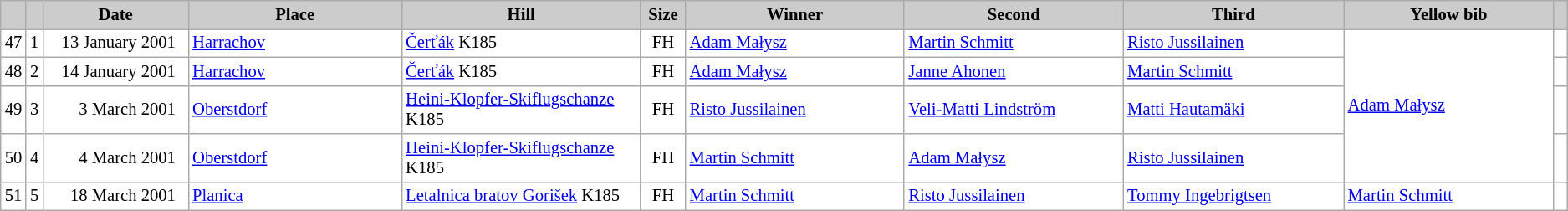<table class="wikitable plainrowheaders" style="background:#fff; font-size:86%; line-height:16px; border:gray solid 1px; border-collapse:collapse;">
<tr style="background:#ccc; text-align:center;">
<th scope="col" style="background:#ccc; width=10 px;"></th>
<th scope="col" style="background:#ccc; width=10 px;"></th>
<th scope="col" style="background:#ccc; width:120px;">Date</th>
<th scope="col" style="background:#ccc; width:180px;">Place</th>
<th scope="col" style="background:#ccc; width:200px;">Hill</th>
<th scope="col" style="background:#ccc; width:30px;">Size</th>
<th scope="col" style="background:#ccc; width:185px;">Winner</th>
<th scope="col" style="background:#ccc; width:185px;">Second</th>
<th scope="col" style="background:#ccc; width:185px;">Third</th>
<th scope="col" style="background:#ccc; width:180px;">Yellow bib</th>
<th scope="col" style="background:#ccc; width:5px;"></th>
</tr>
<tr>
<td align=center>47</td>
<td align=center>1</td>
<td align=right>13 January 2001  </td>
<td> <a href='#'>Harrachov</a></td>
<td><a href='#'>Čerťák</a> K185</td>
<td align=center>FH</td>
<td> <a href='#'>Adam Małysz</a></td>
<td> <a href='#'>Martin Schmitt</a></td>
<td> <a href='#'>Risto Jussilainen</a></td>
<td rowspan=4> <a href='#'>Adam Małysz</a></td>
<td></td>
</tr>
<tr>
<td align=center>48</td>
<td align=center>2</td>
<td align=right>14 January 2001  </td>
<td> <a href='#'>Harrachov</a></td>
<td><a href='#'>Čerťák</a> K185</td>
<td align=center>FH</td>
<td> <a href='#'>Adam Małysz</a></td>
<td> <a href='#'>Janne Ahonen</a></td>
<td> <a href='#'>Martin Schmitt</a></td>
<td></td>
</tr>
<tr>
<td align=center>49</td>
<td align=center>3</td>
<td align=right>3 March 2001  </td>
<td> <a href='#'>Oberstdorf</a></td>
<td><a href='#'>Heini-Klopfer-Skiflugschanze</a> K185</td>
<td align=center>FH</td>
<td> <a href='#'>Risto Jussilainen</a></td>
<td> <a href='#'>Veli-Matti Lindström</a></td>
<td> <a href='#'>Matti Hautamäki</a></td>
<td></td>
</tr>
<tr>
<td align=center>50</td>
<td align=center>4</td>
<td align=right>4 March 2001  </td>
<td> <a href='#'>Oberstdorf</a></td>
<td><a href='#'>Heini-Klopfer-Skiflugschanze</a> K185</td>
<td align=center>FH</td>
<td> <a href='#'>Martin Schmitt</a></td>
<td> <a href='#'>Adam Małysz</a></td>
<td> <a href='#'>Risto Jussilainen</a></td>
<td></td>
</tr>
<tr>
<td align=center>51</td>
<td align=center>5</td>
<td align=right>18 March 2001  </td>
<td> <a href='#'>Planica</a></td>
<td><a href='#'>Letalnica bratov Gorišek</a> K185</td>
<td align=center>FH</td>
<td> <a href='#'>Martin Schmitt</a></td>
<td> <a href='#'>Risto Jussilainen</a></td>
<td> <a href='#'>Tommy Ingebrigtsen</a></td>
<td> <a href='#'>Martin Schmitt</a></td>
<td></td>
</tr>
</table>
